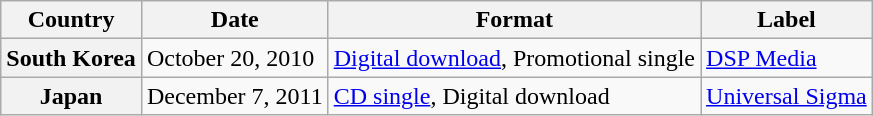<table class="wikitable plainrowheaders">
<tr>
<th scope="col">Country</th>
<th>Date</th>
<th>Format</th>
<th>Label</th>
</tr>
<tr>
<th scope="row" rowspan="1">South Korea</th>
<td>October 20, 2010</td>
<td><a href='#'>Digital download</a>, Promotional single</td>
<td><a href='#'>DSP Media</a></td>
</tr>
<tr>
<th scope="row" rowspan="1">Japan</th>
<td>December 7, 2011</td>
<td><a href='#'>CD single</a>, Digital download</td>
<td><a href='#'>Universal Sigma</a></td>
</tr>
</table>
